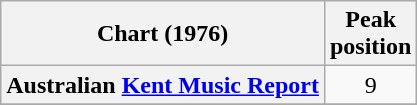<table class="wikitable sortable plainrowheaders">
<tr>
<th scope="col">Chart (1976)</th>
<th scope="col">Peak<br>position</th>
</tr>
<tr>
<th scope="row">Australian <a href='#'>Kent Music Report</a></th>
<td style="text-align:center;">9</td>
</tr>
<tr>
</tr>
</table>
